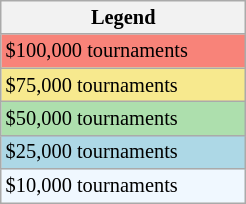<table class="wikitable" style="font-size:85%; width:13%;">
<tr>
<th>Legend</th>
</tr>
<tr style="background:#f88379;">
<td>$100,000 tournaments</td>
</tr>
<tr style="background:#f7e98e;">
<td>$75,000 tournaments</td>
</tr>
<tr style="background:#addfad;">
<td>$50,000 tournaments</td>
</tr>
<tr style="background:lightblue;">
<td>$25,000 tournaments</td>
</tr>
<tr style="background:#f0f8ff;">
<td>$10,000 tournaments</td>
</tr>
</table>
